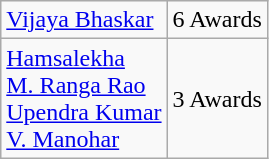<table class="wikitable sortable">
<tr>
<td><a href='#'>Vijaya Bhaskar</a></td>
<td>6 Awards</td>
</tr>
<tr>
<td><a href='#'>Hamsalekha</a><br><a href='#'>M. Ranga Rao</a><br><a href='#'>Upendra Kumar</a><br><a href='#'>V. Manohar</a></td>
<td>3 Awards</td>
</tr>
</table>
